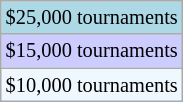<table class="wikitable" style="font-size:85%;">
<tr style="background:lightblue;">
<td>$25,000 tournaments</td>
</tr>
<tr style="background:#ccccff;">
<td>$15,000 tournaments</td>
</tr>
<tr style="background:#f0f8ff;">
<td>$10,000 tournaments</td>
</tr>
</table>
